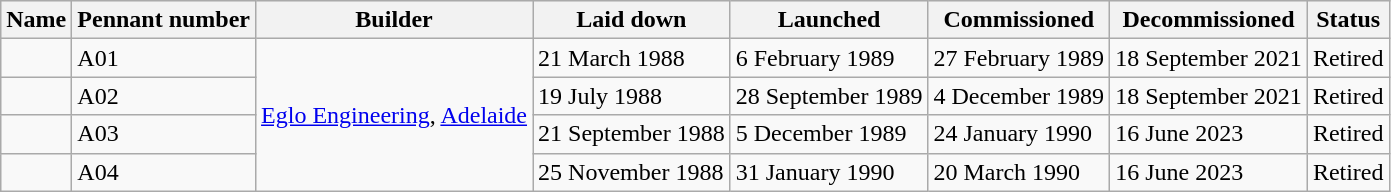<table class="wikitable">
<tr style="background:#efefef;">
<th>Name</th>
<th>Pennant number</th>
<th>Builder</th>
<th>Laid down</th>
<th>Launched</th>
<th>Commissioned</th>
<th>Decommissioned</th>
<th>Status</th>
</tr>
<tr>
<td></td>
<td>A01</td>
<td rowspan=4><a href='#'>Eglo Engineering</a>, <a href='#'>Adelaide</a></td>
<td>21 March 1988</td>
<td>6 February 1989</td>
<td>27 February 1989</td>
<td>18 September 2021</td>
<td>Retired</td>
</tr>
<tr>
<td></td>
<td>A02</td>
<td>19 July 1988</td>
<td>28 September 1989</td>
<td>4 December 1989</td>
<td>18 September 2021</td>
<td>Retired</td>
</tr>
<tr>
<td></td>
<td>A03</td>
<td>21 September 1988</td>
<td>5 December 1989</td>
<td>24 January 1990</td>
<td>16 June 2023</td>
<td>Retired</td>
</tr>
<tr>
<td></td>
<td>A04</td>
<td>25 November 1988</td>
<td>31 January 1990</td>
<td>20 March 1990</td>
<td>16 June 2023</td>
<td>Retired</td>
</tr>
</table>
